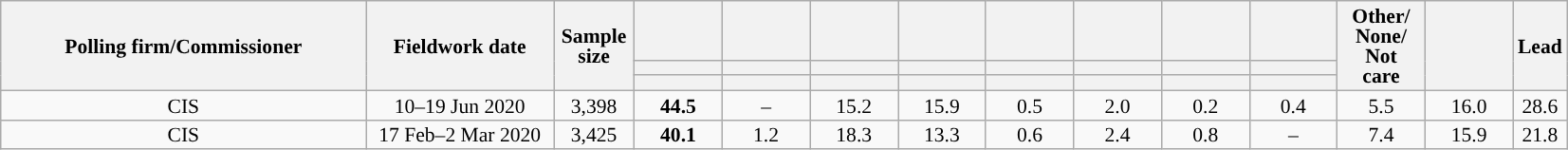<table class="wikitable collapsible collapsed" style="text-align:center; font-size:90%; line-height:14px;">
<tr style="height:42px;">
<th style="width:250px;" rowspan="3">Polling firm/Commissioner</th>
<th style="width:125px;" rowspan="3">Fieldwork date</th>
<th style="width:50px;" rowspan="3">Sample size</th>
<th style="width:55px;"></th>
<th style="width:55px;"></th>
<th style="width:55px;"></th>
<th style="width:55px;"></th>
<th style="width:55px;"></th>
<th style="width:55px;"></th>
<th style="width:55px;"></th>
<th style="width:55px;"></th>
<th style="width:55px;" rowspan="3">Other/<br>None/<br>Not<br>care</th>
<th style="width:55px;" rowspan="3"></th>
<th style="width:30px;" rowspan="3">Lead</th>
</tr>
<tr>
<th style="color:inherit;background:"></th>
<th style="color:inherit;background:"></th>
<th style="color:inherit;background:"></th>
<th style="color:inherit;background:"></th>
<th style="color:inherit;background:"></th>
<th style="color:inherit;background:"></th>
<th style="color:inherit;background:"></th>
<th style="color:inherit;background:"></th>
</tr>
<tr>
<th></th>
<th></th>
<th></th>
<th></th>
<th></th>
<th></th>
<th></th>
<th></th>
</tr>
<tr>
<td>CIS</td>
<td>10–19 Jun 2020</td>
<td>3,398</td>
<td><strong>44.5</strong></td>
<td>–</td>
<td>15.2</td>
<td>15.9</td>
<td>0.5</td>
<td>2.0</td>
<td>0.2</td>
<td>0.4</td>
<td>5.5</td>
<td>16.0</td>
<td style="background:">28.6</td>
</tr>
<tr>
<td>CIS</td>
<td>17 Feb–2 Mar 2020</td>
<td>3,425</td>
<td><strong>40.1</strong></td>
<td>1.2</td>
<td>18.3</td>
<td>13.3</td>
<td>0.6</td>
<td>2.4</td>
<td>0.8</td>
<td>–</td>
<td>7.4</td>
<td>15.9</td>
<td style="background:">21.8</td>
</tr>
</table>
